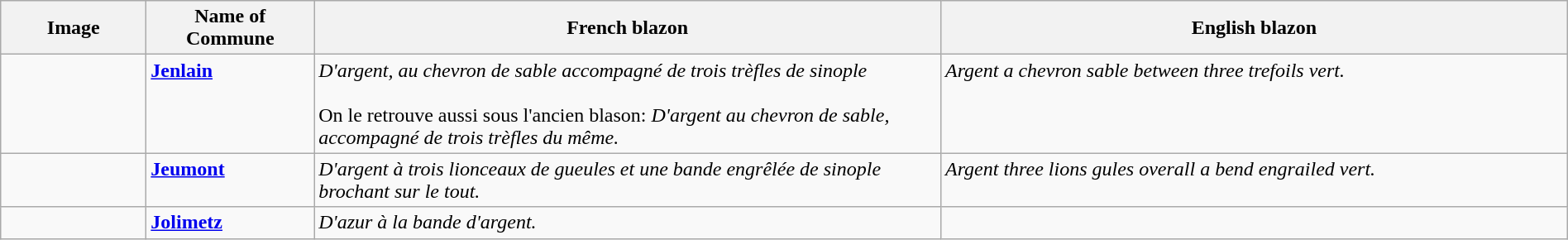<table class="wikitable" width="100%">
<tr>
<th width="110">Image</th>
<th>Name of Commune</th>
<th width="40%">French blazon</th>
<th width="40%">English blazon</th>
</tr>
<tr valign=top>
<td align=center></td>
<td><strong><a href='#'>Jenlain</a></strong></td>
<td><em>D'argent, au chevron de sable accompagné de trois trèfles de sinople</em><br><br> On le retrouve aussi sous l'ancien blason: <em>D'argent au chevron de sable, accompagné de trois trèfles du même.</em></td>
<td><em>Argent a chevron sable between three trefoils vert.</em></td>
</tr>
<tr valign=top>
<td align=center></td>
<td><strong><a href='#'>Jeumont</a></strong></td>
<td><em>D'argent à trois lionceaux de gueules et une bande engrêlée de sinople brochant sur le tout.</em></td>
<td><em>Argent three lions gules overall a bend engrailed vert.</em></td>
</tr>
<tr valign=top>
<td align=center></td>
<td><strong><a href='#'>Jolimetz</a></strong></td>
<td><em>D'azur à la bande d'argent.</em></td>
<td></td>
</tr>
</table>
